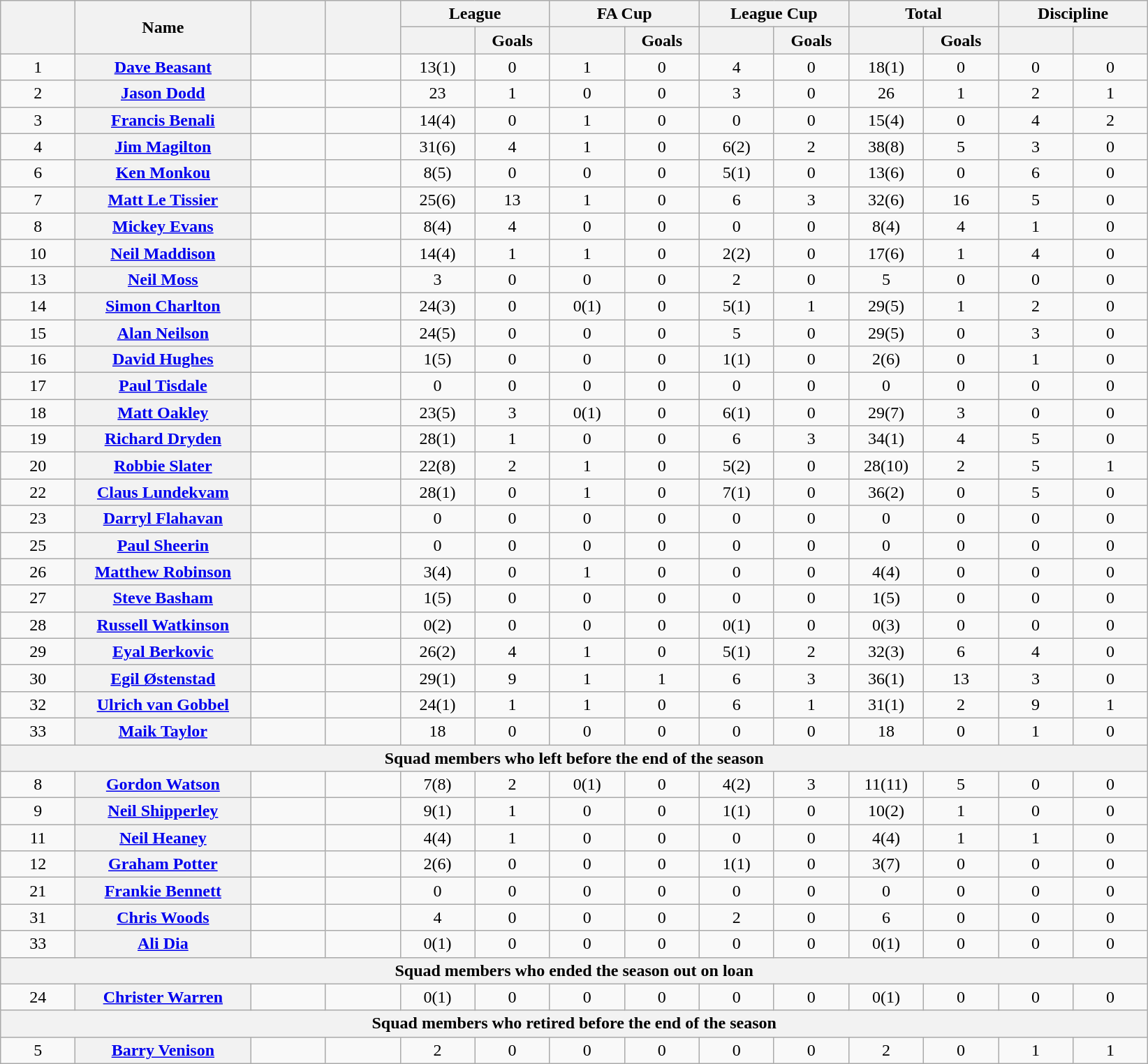<table class="wikitable plainrowheaders" style="text-align:center;">
<tr>
<th scope="col" rowspan="2" style="width:4em;"></th>
<th scope="col" rowspan="2" style="width:10em;">Name</th>
<th scope="col" rowspan="2" style="width:4em;"></th>
<th scope="col" rowspan="2" style="width:4em;"></th>
<th scope="col" colspan="2">League</th>
<th scope="col" colspan="2">FA Cup</th>
<th scope="col" colspan="2">League Cup</th>
<th scope="col" colspan="2">Total</th>
<th scope="col" colspan="2">Discipline</th>
</tr>
<tr>
<th scope="col" style="width:4em;"></th>
<th scope="col" style="width:4em;">Goals</th>
<th scope="col" style="width:4em;"></th>
<th scope="col" style="width:4em;">Goals</th>
<th scope="col" style="width:4em;"></th>
<th scope="col" style="width:4em;">Goals</th>
<th scope="col" style="width:4em;"></th>
<th scope="col" style="width:4em;">Goals</th>
<th scope="col" style="width:4em;"></th>
<th scope="col" style="width:4em;"></th>
</tr>
<tr>
<td>1</td>
<th scope="row"><a href='#'>Dave Beasant</a></th>
<td></td>
<td></td>
<td>13(1)</td>
<td>0</td>
<td>1</td>
<td>0</td>
<td>4</td>
<td>0</td>
<td>18(1)</td>
<td>0</td>
<td>0</td>
<td>0</td>
</tr>
<tr>
<td>2</td>
<th scope="row"><a href='#'>Jason Dodd</a></th>
<td></td>
<td></td>
<td>23</td>
<td>1</td>
<td>0</td>
<td>0</td>
<td>3</td>
<td>0</td>
<td>26</td>
<td>1</td>
<td>2</td>
<td>1</td>
</tr>
<tr>
<td>3</td>
<th scope="row"><a href='#'>Francis Benali</a></th>
<td></td>
<td></td>
<td>14(4)</td>
<td>0</td>
<td>1</td>
<td>0</td>
<td>0</td>
<td>0</td>
<td>15(4)</td>
<td>0</td>
<td>4</td>
<td>2</td>
</tr>
<tr>
<td>4</td>
<th scope="row"><a href='#'>Jim Magilton</a></th>
<td></td>
<td></td>
<td>31(6)</td>
<td>4</td>
<td>1</td>
<td>0</td>
<td>6(2)</td>
<td>2</td>
<td>38(8)</td>
<td>5</td>
<td>3</td>
<td>0</td>
</tr>
<tr>
<td>6</td>
<th scope="row"><a href='#'>Ken Monkou</a></th>
<td></td>
<td></td>
<td>8(5)</td>
<td>0</td>
<td>0</td>
<td>0</td>
<td>5(1)</td>
<td>0</td>
<td>13(6)</td>
<td>0</td>
<td>6</td>
<td>0</td>
</tr>
<tr>
<td>7</td>
<th scope="row"><a href='#'>Matt Le Tissier</a></th>
<td></td>
<td></td>
<td>25(6)</td>
<td>13</td>
<td>1</td>
<td>0</td>
<td>6</td>
<td>3</td>
<td>32(6)</td>
<td>16</td>
<td>5</td>
<td>0</td>
</tr>
<tr>
<td>8</td>
<th scope="row"><a href='#'>Mickey Evans</a></th>
<td></td>
<td></td>
<td>8(4)</td>
<td>4</td>
<td>0</td>
<td>0</td>
<td>0</td>
<td>0</td>
<td>8(4)</td>
<td>4</td>
<td>1</td>
<td>0</td>
</tr>
<tr>
<td>10</td>
<th scope="row"><a href='#'>Neil Maddison</a></th>
<td></td>
<td></td>
<td>14(4)</td>
<td>1</td>
<td>1</td>
<td>0</td>
<td>2(2)</td>
<td>0</td>
<td>17(6)</td>
<td>1</td>
<td>4</td>
<td>0</td>
</tr>
<tr>
<td>13</td>
<th scope="row"><a href='#'>Neil Moss</a></th>
<td></td>
<td></td>
<td>3</td>
<td>0</td>
<td>0</td>
<td>0</td>
<td>2</td>
<td>0</td>
<td>5</td>
<td>0</td>
<td>0</td>
<td>0</td>
</tr>
<tr>
<td>14</td>
<th scope="row"><a href='#'>Simon Charlton</a></th>
<td></td>
<td></td>
<td>24(3)</td>
<td>0</td>
<td>0(1)</td>
<td>0</td>
<td>5(1)</td>
<td>1</td>
<td>29(5)</td>
<td>1</td>
<td>2</td>
<td>0</td>
</tr>
<tr>
<td>15</td>
<th scope="row"><a href='#'>Alan Neilson</a></th>
<td></td>
<td></td>
<td>24(5)</td>
<td>0</td>
<td>0</td>
<td>0</td>
<td>5</td>
<td>0</td>
<td>29(5)</td>
<td>0</td>
<td>3</td>
<td>0</td>
</tr>
<tr>
<td>16</td>
<th scope="row"><a href='#'>David Hughes</a></th>
<td></td>
<td></td>
<td>1(5)</td>
<td>0</td>
<td>0</td>
<td>0</td>
<td>1(1)</td>
<td>0</td>
<td>2(6)</td>
<td>0</td>
<td>1</td>
<td>0</td>
</tr>
<tr>
<td>17</td>
<th scope="row"><a href='#'>Paul Tisdale</a></th>
<td></td>
<td></td>
<td>0</td>
<td>0</td>
<td>0</td>
<td>0</td>
<td>0</td>
<td>0</td>
<td>0</td>
<td>0</td>
<td>0</td>
<td>0</td>
</tr>
<tr>
<td>18</td>
<th scope="row"><a href='#'>Matt Oakley</a></th>
<td></td>
<td></td>
<td>23(5)</td>
<td>3</td>
<td>0(1)</td>
<td>0</td>
<td>6(1)</td>
<td>0</td>
<td>29(7)</td>
<td>3</td>
<td>0</td>
<td>0</td>
</tr>
<tr>
<td>19</td>
<th scope="row"><a href='#'>Richard Dryden</a></th>
<td></td>
<td></td>
<td>28(1)</td>
<td>1</td>
<td>0</td>
<td>0</td>
<td>6</td>
<td>3</td>
<td>34(1)</td>
<td>4</td>
<td>5</td>
<td>0</td>
</tr>
<tr>
<td>20</td>
<th scope="row"><a href='#'>Robbie Slater</a></th>
<td></td>
<td></td>
<td>22(8)</td>
<td>2</td>
<td>1</td>
<td>0</td>
<td>5(2)</td>
<td>0</td>
<td>28(10)</td>
<td>2</td>
<td>5</td>
<td>1</td>
</tr>
<tr>
<td>22</td>
<th scope="row"><a href='#'>Claus Lundekvam</a></th>
<td></td>
<td></td>
<td>28(1)</td>
<td>0</td>
<td>1</td>
<td>0</td>
<td>7(1)</td>
<td>0</td>
<td>36(2)</td>
<td>0</td>
<td>5</td>
<td>0</td>
</tr>
<tr>
<td>23</td>
<th scope="row"><a href='#'>Darryl Flahavan</a></th>
<td></td>
<td></td>
<td>0</td>
<td>0</td>
<td>0</td>
<td>0</td>
<td>0</td>
<td>0</td>
<td>0</td>
<td>0</td>
<td>0</td>
<td>0</td>
</tr>
<tr>
<td>25</td>
<th scope="row"><a href='#'>Paul Sheerin</a></th>
<td></td>
<td></td>
<td>0</td>
<td>0</td>
<td>0</td>
<td>0</td>
<td>0</td>
<td>0</td>
<td>0</td>
<td>0</td>
<td>0</td>
<td>0</td>
</tr>
<tr>
<td>26</td>
<th scope="row"><a href='#'>Matthew Robinson</a></th>
<td></td>
<td></td>
<td>3(4)</td>
<td>0</td>
<td>1</td>
<td>0</td>
<td>0</td>
<td>0</td>
<td>4(4)</td>
<td>0</td>
<td>0</td>
<td>0</td>
</tr>
<tr>
<td>27</td>
<th scope="row"><a href='#'>Steve Basham</a></th>
<td></td>
<td></td>
<td>1(5)</td>
<td>0</td>
<td>0</td>
<td>0</td>
<td>0</td>
<td>0</td>
<td>1(5)</td>
<td>0</td>
<td>0</td>
<td>0</td>
</tr>
<tr>
<td>28</td>
<th scope="row"><a href='#'>Russell Watkinson</a></th>
<td></td>
<td></td>
<td>0(2)</td>
<td>0</td>
<td>0</td>
<td>0</td>
<td>0(1)</td>
<td>0</td>
<td>0(3)</td>
<td>0</td>
<td>0</td>
<td>0</td>
</tr>
<tr>
<td>29</td>
<th scope="row"><a href='#'>Eyal Berkovic</a></th>
<td></td>
<td></td>
<td>26(2)</td>
<td>4</td>
<td>1</td>
<td>0</td>
<td>5(1)</td>
<td>2</td>
<td>32(3)</td>
<td>6</td>
<td>4</td>
<td>0</td>
</tr>
<tr>
<td>30</td>
<th scope="row"><a href='#'>Egil Østenstad</a></th>
<td></td>
<td></td>
<td>29(1)</td>
<td>9</td>
<td>1</td>
<td>1</td>
<td>6</td>
<td>3</td>
<td>36(1)</td>
<td>13</td>
<td>3</td>
<td>0</td>
</tr>
<tr>
<td>32</td>
<th scope="row"><a href='#'>Ulrich van Gobbel</a></th>
<td></td>
<td></td>
<td>24(1)</td>
<td>1</td>
<td>1</td>
<td>0</td>
<td>6</td>
<td>1</td>
<td>31(1)</td>
<td>2</td>
<td>9</td>
<td>1</td>
</tr>
<tr>
<td>33</td>
<th scope="row"><a href='#'>Maik Taylor</a></th>
<td></td>
<td></td>
<td>18</td>
<td>0</td>
<td>0</td>
<td>0</td>
<td>0</td>
<td>0</td>
<td>18</td>
<td>0</td>
<td>1</td>
<td>0</td>
</tr>
<tr>
<th scope="col" colspan="14">Squad members who left before the end of the season</th>
</tr>
<tr>
<td>8</td>
<th scope="row"><a href='#'>Gordon Watson</a></th>
<td></td>
<td></td>
<td>7(8)</td>
<td>2</td>
<td>0(1)</td>
<td>0</td>
<td>4(2)</td>
<td>3</td>
<td>11(11)</td>
<td>5</td>
<td>0</td>
<td>0</td>
</tr>
<tr>
<td>9</td>
<th scope="row"><a href='#'>Neil Shipperley</a></th>
<td></td>
<td></td>
<td>9(1)</td>
<td>1</td>
<td>0</td>
<td>0</td>
<td>1(1)</td>
<td>0</td>
<td>10(2)</td>
<td>1</td>
<td>0</td>
<td>0</td>
</tr>
<tr>
<td>11</td>
<th scope="row"><a href='#'>Neil Heaney</a></th>
<td></td>
<td></td>
<td>4(4)</td>
<td>1</td>
<td>0</td>
<td>0</td>
<td>0</td>
<td>0</td>
<td>4(4)</td>
<td>1</td>
<td>1</td>
<td>0</td>
</tr>
<tr>
<td>12</td>
<th scope="row"><a href='#'>Graham Potter</a></th>
<td></td>
<td></td>
<td>2(6)</td>
<td>0</td>
<td>0</td>
<td>0</td>
<td>1(1)</td>
<td>0</td>
<td>3(7)</td>
<td>0</td>
<td>0</td>
<td>0</td>
</tr>
<tr>
<td>21</td>
<th scope="row"><a href='#'>Frankie Bennett</a></th>
<td></td>
<td></td>
<td>0</td>
<td>0</td>
<td>0</td>
<td>0</td>
<td>0</td>
<td>0</td>
<td>0</td>
<td>0</td>
<td>0</td>
<td>0</td>
</tr>
<tr>
<td>31</td>
<th scope="row"><a href='#'>Chris Woods</a></th>
<td></td>
<td></td>
<td>4</td>
<td>0</td>
<td>0</td>
<td>0</td>
<td>2</td>
<td>0</td>
<td>6</td>
<td>0</td>
<td>0</td>
<td>0</td>
</tr>
<tr>
<td>33</td>
<th scope="row"><a href='#'>Ali Dia</a></th>
<td></td>
<td></td>
<td>0(1)</td>
<td>0</td>
<td>0</td>
<td>0</td>
<td>0</td>
<td>0</td>
<td>0(1)</td>
<td>0</td>
<td>0</td>
<td>0</td>
</tr>
<tr>
<th scope="col" colspan="14">Squad members who ended the season out on loan</th>
</tr>
<tr>
<td>24</td>
<th scope="row"><a href='#'>Christer Warren</a></th>
<td></td>
<td></td>
<td>0(1)</td>
<td>0</td>
<td>0</td>
<td>0</td>
<td>0</td>
<td>0</td>
<td>0(1)</td>
<td>0</td>
<td>0</td>
<td>0</td>
</tr>
<tr>
<th scope="col" colspan="14">Squad members who retired before the end of the season</th>
</tr>
<tr>
<td>5</td>
<th scope="row"><a href='#'>Barry Venison</a></th>
<td></td>
<td></td>
<td>2</td>
<td>0</td>
<td>0</td>
<td>0</td>
<td>0</td>
<td>0</td>
<td>2</td>
<td>0</td>
<td>1</td>
<td>1</td>
</tr>
</table>
